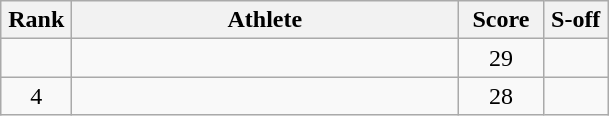<table class="wikitable" style="text-align:center">
<tr>
<th width=40>Rank</th>
<th width=250>Athlete</th>
<th width=50>Score</th>
<th width=35>S-off</th>
</tr>
<tr>
<td></td>
<td align=left></td>
<td>29</td>
<td></td>
</tr>
<tr>
<td>4</td>
<td align=left></td>
<td>28</td>
<td></td>
</tr>
</table>
